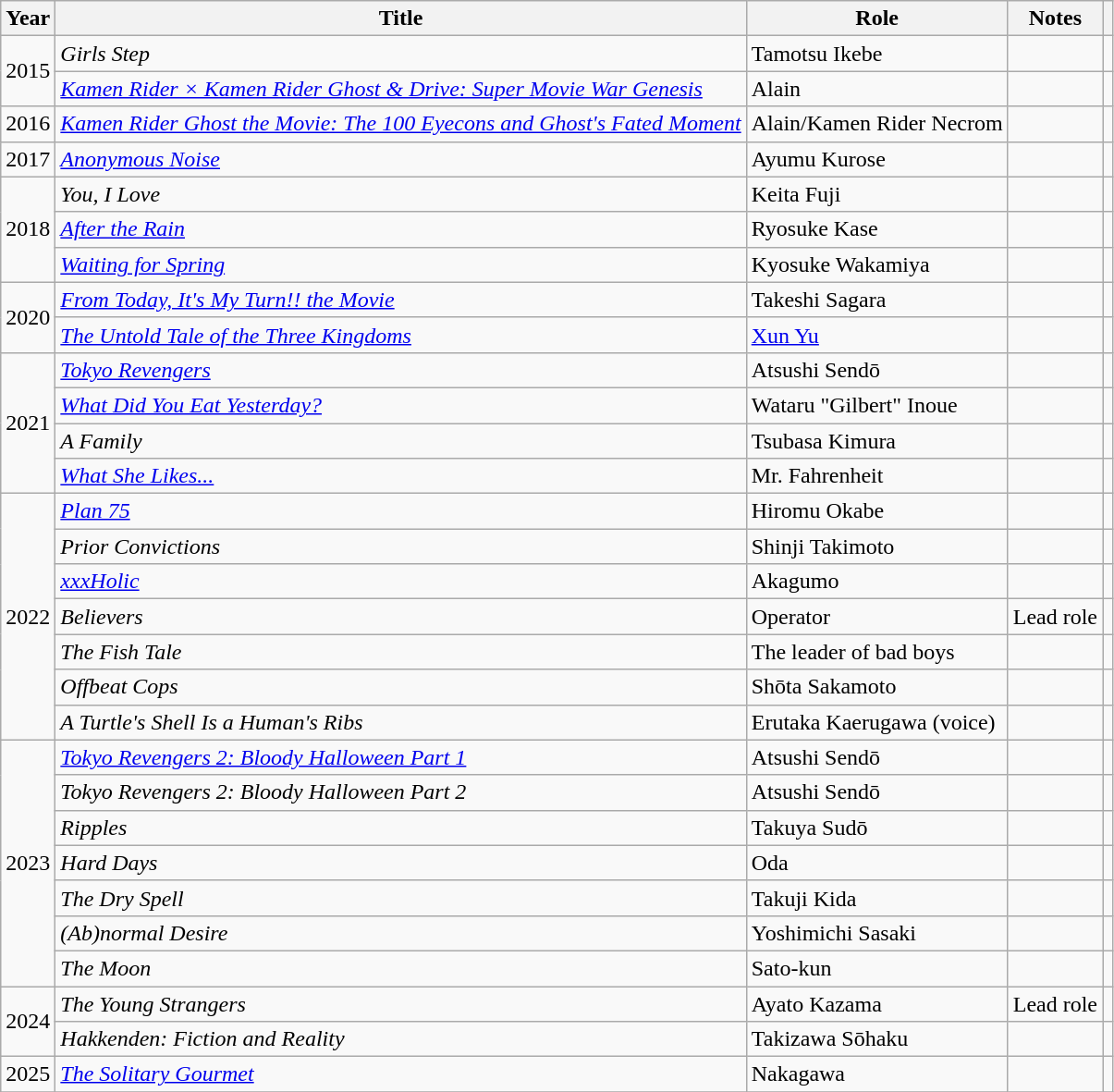<table class="wikitable sortable">
<tr>
<th>Year</th>
<th>Title</th>
<th>Role</th>
<th class="unsortable">Notes</th>
<th class="unsortable"></th>
</tr>
<tr>
<td rowspan="2">2015</td>
<td><em>Girls Step</em></td>
<td>Tamotsu Ikebe</td>
<td></td>
<td></td>
</tr>
<tr>
<td><em><a href='#'>Kamen Rider × Kamen Rider Ghost & Drive: Super Movie War Genesis</a></em></td>
<td>Alain</td>
<td></td>
<td></td>
</tr>
<tr>
<td>2016</td>
<td><em><a href='#'>Kamen Rider Ghost the Movie: The 100 Eyecons and Ghost's Fated Moment</a></em></td>
<td>Alain/Kamen Rider Necrom</td>
<td></td>
<td></td>
</tr>
<tr>
<td>2017</td>
<td><em><a href='#'>Anonymous Noise</a></em></td>
<td>Ayumu Kurose</td>
<td></td>
<td></td>
</tr>
<tr>
<td rowspan="3">2018</td>
<td><em>You, I Love</em></td>
<td>Keita Fuji</td>
<td></td>
<td></td>
</tr>
<tr>
<td><em><a href='#'>After the Rain</a></em></td>
<td>Ryosuke Kase</td>
<td></td>
<td></td>
</tr>
<tr>
<td><em><a href='#'>Waiting for Spring</a></em></td>
<td>Kyosuke Wakamiya</td>
<td></td>
<td></td>
</tr>
<tr>
<td rowspan="2">2020</td>
<td><em><a href='#'>From Today, It's My Turn!! the Movie</a></em></td>
<td>Takeshi Sagara</td>
<td></td>
<td></td>
</tr>
<tr>
<td><em><a href='#'>The Untold Tale of the Three Kingdoms</a></em></td>
<td><a href='#'>Xun Yu</a></td>
<td></td>
<td></td>
</tr>
<tr>
<td rowspan="4">2021</td>
<td><em><a href='#'>Tokyo Revengers</a></em></td>
<td>Atsushi Sendō</td>
<td></td>
<td></td>
</tr>
<tr>
<td><em><a href='#'>What Did You Eat Yesterday?</a></em></td>
<td>Wataru "Gilbert" Inoue</td>
<td></td>
<td></td>
</tr>
<tr>
<td><em>A Family</em></td>
<td>Tsubasa Kimura</td>
<td></td>
<td></td>
</tr>
<tr>
<td><em><a href='#'>What She Likes...</a></em></td>
<td>Mr. Fahrenheit</td>
<td></td>
<td></td>
</tr>
<tr>
<td rowspan="7">2022</td>
<td><em><a href='#'>Plan 75</a></em></td>
<td>Hiromu Okabe</td>
<td></td>
<td></td>
</tr>
<tr>
<td><em>Prior Convictions</em></td>
<td>Shinji Takimoto</td>
<td></td>
<td></td>
</tr>
<tr>
<td><em><a href='#'>xxxHolic</a></em></td>
<td>Akagumo</td>
<td></td>
<td></td>
</tr>
<tr>
<td><em>Believers</em></td>
<td>Operator</td>
<td>Lead role</td>
<td></td>
</tr>
<tr>
<td><em>The Fish Tale</em></td>
<td>The leader of bad boys</td>
<td></td>
<td></td>
</tr>
<tr>
<td><em>Offbeat Cops</em></td>
<td>Shōta Sakamoto</td>
<td></td>
<td></td>
</tr>
<tr>
<td><em>A Turtle's Shell Is a Human's Ribs</em></td>
<td>Erutaka Kaerugawa (voice)</td>
<td></td>
<td></td>
</tr>
<tr>
<td rowspan="7">2023</td>
<td><em><a href='#'>Tokyo Revengers 2: Bloody Halloween Part 1</a></em></td>
<td>Atsushi Sendō</td>
<td></td>
<td></td>
</tr>
<tr>
<td><em>Tokyo Revengers 2: Bloody Halloween Part 2</em></td>
<td>Atsushi Sendō</td>
<td></td>
<td></td>
</tr>
<tr>
<td><em>Ripples</em></td>
<td>Takuya Sudō</td>
<td></td>
<td></td>
</tr>
<tr>
<td><em>Hard Days</em></td>
<td>Oda</td>
<td></td>
<td></td>
</tr>
<tr>
<td><em>The Dry Spell</em></td>
<td>Takuji Kida</td>
<td></td>
<td></td>
</tr>
<tr>
<td><em>(Ab)normal Desire</em></td>
<td>Yoshimichi Sasaki</td>
<td></td>
<td></td>
</tr>
<tr>
<td><em>The Moon</em></td>
<td>Sato-kun</td>
<td></td>
<td></td>
</tr>
<tr>
<td rowspan=2>2024</td>
<td><em>The Young Strangers</em></td>
<td>Ayato Kazama</td>
<td>Lead role</td>
<td></td>
</tr>
<tr>
<td><em>Hakkenden: Fiction and Reality</em></td>
<td>Takizawa Sōhaku</td>
<td></td>
<td></td>
</tr>
<tr>
<td>2025</td>
<td><em><a href='#'>The Solitary Gourmet</a></em></td>
<td>Nakagawa</td>
<td></td>
<td></td>
</tr>
<tr>
</tr>
</table>
